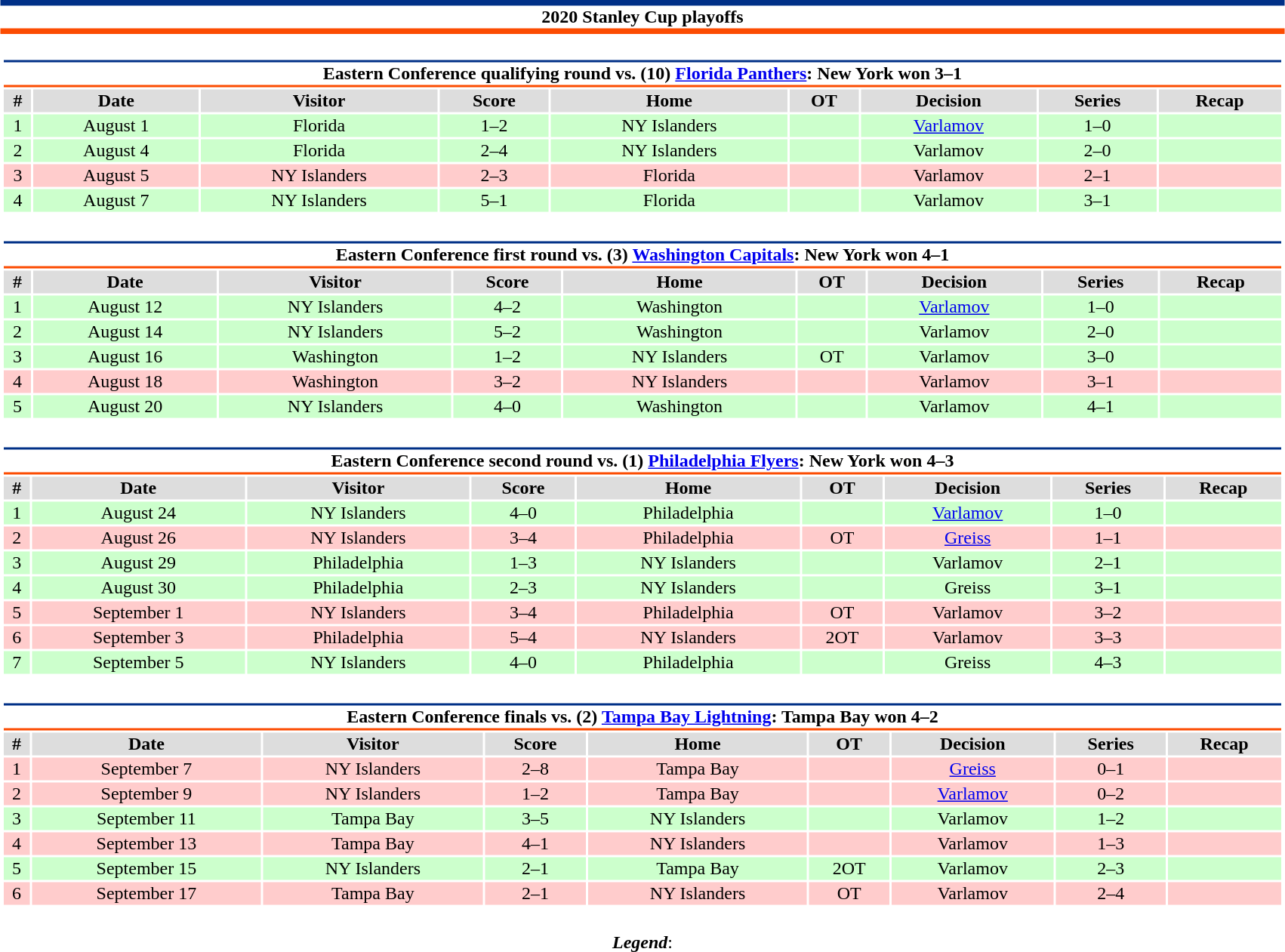<table class="toccolours" style="width:90%; clear:both; margin:1.5em auto; text-align:center;">
<tr>
<th colspan=9 style="background:#FFFFFF; border-top:#003087 5px solid; border-bottom:#FC4C02 5px solid;">2020 Stanley Cup playoffs</th>
</tr>
<tr>
<td colspan=9><br><table class="toccolours collapsible collapsed" style="width:100%;">
<tr>
<th colspan=9 style="background:#FFFFFF; border-top:#003087 2px solid; border-bottom:#FC4C02 2px solid;">Eastern Conference qualifying round vs. (10) <a href='#'>Florida Panthers</a>: New York won 3–1</th>
</tr>
<tr style="background:#ddd;">
<th>#</th>
<th>Date</th>
<th>Visitor</th>
<th>Score</th>
<th>Home</th>
<th>OT</th>
<th>Decision</th>
<th>Series</th>
<th>Recap</th>
</tr>
<tr style="background:#cfc;">
<td>1</td>
<td>August 1</td>
<td>Florida</td>
<td>1–2</td>
<td>NY Islanders</td>
<td></td>
<td><a href='#'>Varlamov</a></td>
<td>1–0</td>
<td></td>
</tr>
<tr style="background:#cfc;">
<td>2</td>
<td>August 4</td>
<td>Florida</td>
<td>2–4</td>
<td>NY Islanders</td>
<td></td>
<td>Varlamov</td>
<td>2–0</td>
<td></td>
</tr>
<tr style="background:#fcc;">
<td>3</td>
<td>August 5</td>
<td>NY Islanders</td>
<td>2–3</td>
<td>Florida</td>
<td></td>
<td>Varlamov</td>
<td>2–1</td>
<td></td>
</tr>
<tr style="background:#cfc;">
<td>4</td>
<td>August 7</td>
<td>NY Islanders</td>
<td>5–1</td>
<td>Florida</td>
<td></td>
<td>Varlamov</td>
<td>3–1</td>
<td></td>
</tr>
</table>
</td>
</tr>
<tr>
<td colspan=9><br><table class="toccolours collapsible collapsed" style="width:100%;">
<tr>
<th colspan=9 style="background:#FFFFFF; border-top:#003087 2px solid; border-bottom:#FC4C02 2px solid;">Eastern Conference first round vs. (3) <a href='#'>Washington Capitals</a>: New York won 4–1</th>
</tr>
<tr style="background:#ddd;">
<th>#</th>
<th>Date</th>
<th>Visitor</th>
<th>Score</th>
<th>Home</th>
<th>OT</th>
<th>Decision</th>
<th>Series</th>
<th>Recap</th>
</tr>
<tr style="background:#cfc;">
<td>1</td>
<td>August 12</td>
<td>NY Islanders</td>
<td>4–2</td>
<td>Washington</td>
<td></td>
<td><a href='#'>Varlamov</a></td>
<td>1–0</td>
<td></td>
</tr>
<tr style="background:#cfc;">
<td>2</td>
<td>August 14</td>
<td>NY Islanders</td>
<td>5–2</td>
<td>Washington</td>
<td></td>
<td>Varlamov</td>
<td>2–0</td>
<td></td>
</tr>
<tr style="background:#cfc;">
<td>3</td>
<td>August 16</td>
<td>Washington</td>
<td>1–2</td>
<td>NY Islanders</td>
<td>OT</td>
<td>Varlamov</td>
<td>3–0</td>
<td></td>
</tr>
<tr style="background:#fcc;">
<td>4</td>
<td>August 18</td>
<td>Washington</td>
<td>3–2</td>
<td>NY Islanders</td>
<td></td>
<td>Varlamov</td>
<td>3–1</td>
<td></td>
</tr>
<tr style="background:#cfc;">
<td>5</td>
<td>August 20</td>
<td>NY Islanders</td>
<td>4–0</td>
<td>Washington</td>
<td></td>
<td>Varlamov</td>
<td>4–1</td>
<td></td>
</tr>
</table>
</td>
</tr>
<tr>
<td colspan=9><br><table class="toccolours collapsible collapsed" style="width:100%;">
<tr>
<th colspan=9 style="background:#FFFFFF; border-top:#003087 2px solid; border-bottom:#FC4C02 2px solid;">Eastern Conference second round vs. (1) <a href='#'>Philadelphia Flyers</a>: New York won 4–3</th>
</tr>
<tr style="background:#ddd;">
<th>#</th>
<th>Date</th>
<th>Visitor</th>
<th>Score</th>
<th>Home</th>
<th>OT</th>
<th>Decision</th>
<th>Series</th>
<th>Recap</th>
</tr>
<tr style="background:#cfc;">
<td>1</td>
<td>August 24</td>
<td>NY Islanders</td>
<td>4–0</td>
<td>Philadelphia</td>
<td></td>
<td><a href='#'>Varlamov</a></td>
<td>1–0</td>
<td></td>
</tr>
<tr style="background:#fcc;">
<td>2</td>
<td>August 26</td>
<td>NY Islanders</td>
<td>3–4</td>
<td>Philadelphia</td>
<td>OT</td>
<td><a href='#'>Greiss</a></td>
<td>1–1</td>
<td></td>
</tr>
<tr style="background:#cfc;">
<td>3</td>
<td>August 29</td>
<td>Philadelphia</td>
<td>1–3</td>
<td>NY Islanders</td>
<td></td>
<td>Varlamov</td>
<td>2–1</td>
<td></td>
</tr>
<tr style="background:#cfc;">
<td>4</td>
<td>August 30</td>
<td>Philadelphia</td>
<td>2–3</td>
<td>NY Islanders</td>
<td></td>
<td>Greiss</td>
<td>3–1</td>
<td></td>
</tr>
<tr style="background:#fcc;">
<td>5</td>
<td>September 1</td>
<td>NY Islanders</td>
<td>3–4</td>
<td>Philadelphia</td>
<td>OT</td>
<td>Varlamov</td>
<td>3–2</td>
<td></td>
</tr>
<tr style="background:#fcc;">
<td>6</td>
<td>September 3</td>
<td>Philadelphia</td>
<td>5–4</td>
<td>NY Islanders</td>
<td>2OT</td>
<td>Varlamov</td>
<td>3–3</td>
<td></td>
</tr>
<tr style="background:#cfc;">
<td>7</td>
<td>September 5</td>
<td>NY Islanders</td>
<td>4–0</td>
<td>Philadelphia</td>
<td></td>
<td>Greiss</td>
<td>4–3</td>
<td></td>
</tr>
</table>
</td>
</tr>
<tr>
<td colspan=9><br><table class="toccolours collapsible collapsed" style="width:100%;">
<tr>
<th colspan=9 style="background:#FFFFFF; border-top:#003087 2px solid; border-bottom:#FC4C02 2px solid;">Eastern Conference finals vs. (2) <a href='#'>Tampa Bay Lightning</a>: Tampa Bay won 4–2</th>
</tr>
<tr style="background:#ddd;">
<th>#</th>
<th>Date</th>
<th>Visitor</th>
<th>Score</th>
<th>Home</th>
<th>OT</th>
<th>Decision</th>
<th>Series</th>
<th>Recap</th>
</tr>
<tr style="background:#fcc;">
<td>1</td>
<td>September 7</td>
<td>NY Islanders</td>
<td>2–8</td>
<td>Tampa Bay</td>
<td></td>
<td><a href='#'>Greiss</a></td>
<td>0–1</td>
<td></td>
</tr>
<tr style="background:#fcc;">
<td>2</td>
<td>September 9</td>
<td>NY Islanders</td>
<td>1–2</td>
<td>Tampa Bay</td>
<td></td>
<td><a href='#'>Varlamov</a></td>
<td>0–2</td>
<td></td>
</tr>
<tr style="background:#cfc;">
<td>3</td>
<td>September 11</td>
<td>Tampa Bay</td>
<td>3–5</td>
<td>NY Islanders</td>
<td></td>
<td>Varlamov</td>
<td>1–2</td>
<td></td>
</tr>
<tr style="background:#fcc;">
<td>4</td>
<td>September 13</td>
<td>Tampa Bay</td>
<td>4–1</td>
<td>NY Islanders</td>
<td></td>
<td>Varlamov</td>
<td>1–3</td>
<td></td>
</tr>
<tr style="background:#cfc;">
<td>5</td>
<td>September 15</td>
<td>NY Islanders</td>
<td>2–1</td>
<td>Tampa Bay</td>
<td>2OT</td>
<td>Varlamov</td>
<td>2–3</td>
<td></td>
</tr>
<tr style="background:#fcc;">
<td>6</td>
<td>September 17</td>
<td>Tampa Bay</td>
<td>2–1</td>
<td>NY Islanders</td>
<td>OT</td>
<td>Varlamov</td>
<td>2–4</td>
<td></td>
</tr>
</table>
</td>
</tr>
<tr>
<td colspan="10" style="text-align:center;"><br><strong><em>Legend</em></strong>:

</td>
</tr>
</table>
